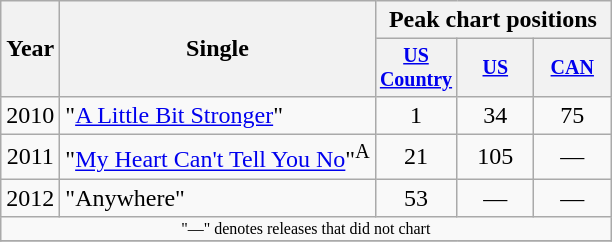<table class="wikitable" style="text-align:center;">
<tr>
<th rowspan=2>Year</th>
<th rowspan=2>Single</th>
<th colspan=3>Peak chart positions</th>
</tr>
<tr style="font-size:smaller;">
<th width=45><a href='#'>US Country</a></th>
<th width=45><a href='#'>US</a></th>
<th width=45><a href='#'>CAN</a></th>
</tr>
<tr>
<td>2010</td>
<td align="left">"<a href='#'>A Little Bit Stronger</a>"</td>
<td>1</td>
<td>34</td>
<td>75</td>
</tr>
<tr>
<td>2011</td>
<td align="left">"<a href='#'>My Heart Can't Tell You No</a>"<sup>A</sup></td>
<td>21</td>
<td>105</td>
<td>—</td>
</tr>
<tr>
<td>2012</td>
<td align="left">"Anywhere"</td>
<td>53</td>
<td>—</td>
<td>—</td>
</tr>
<tr>
<td colspan="5" style="font-size:8pt">"—" denotes releases that did not chart</td>
</tr>
<tr>
</tr>
</table>
